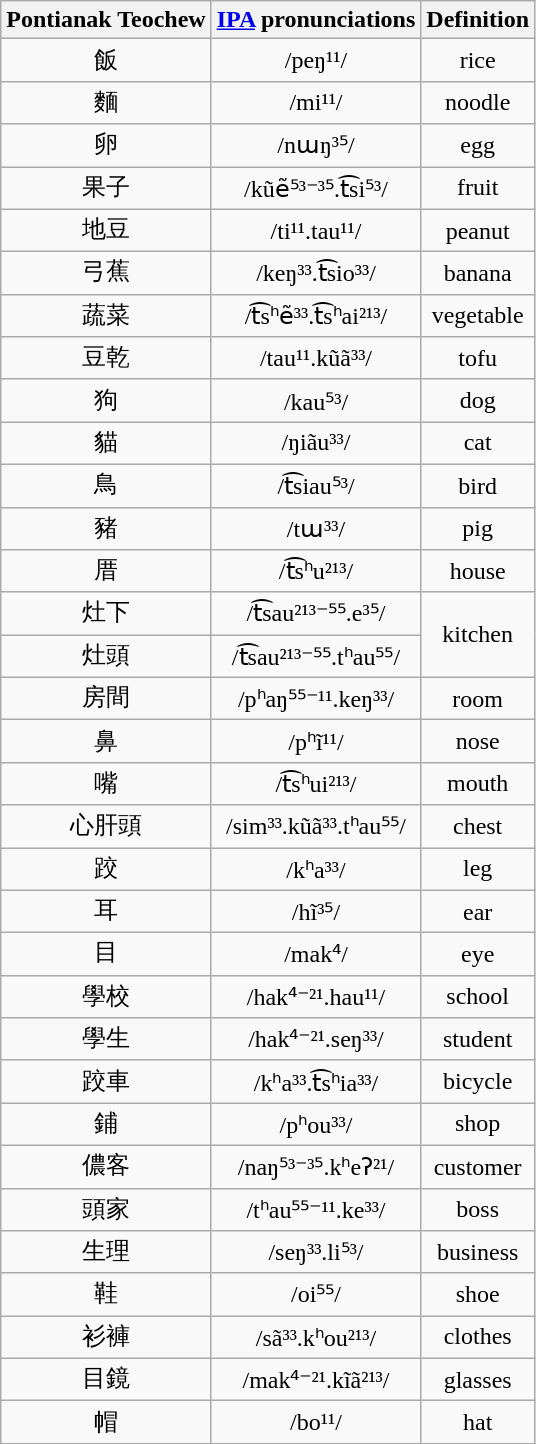<table class="wikitable">
<tr>
<th>Pontianak Teochew</th>
<th><a href='#'>IPA</a> pronunciations</th>
<th>Definition</th>
</tr>
<tr align="center">
<td>飯</td>
<td>/peŋ¹¹/</td>
<td>rice</td>
</tr>
<tr align="center">
<td>麵</td>
<td>/mi¹¹/</td>
<td>noodle</td>
</tr>
<tr align="center">
<td>卵</td>
<td>/nɯŋ³⁵/</td>
<td>egg</td>
</tr>
<tr align="center">
<td>果子</td>
<td>/kũẽ⁵³⁻³⁵.t͡si⁵³/</td>
<td>fruit</td>
</tr>
<tr align="center">
<td>地豆</td>
<td>/ti¹¹.tau¹¹/</td>
<td>peanut</td>
</tr>
<tr align="center">
<td>弓蕉</td>
<td>/keŋ³³.t͡sio³³/</td>
<td>banana</td>
</tr>
<tr align="center">
<td>蔬菜</td>
<td>/t͡sʰẽ³³.t͡sʰai²¹³/</td>
<td>vegetable</td>
</tr>
<tr align="center">
<td>豆乾</td>
<td>/tau¹¹.kũã³³/</td>
<td>tofu</td>
</tr>
<tr align="center">
<td>狗</td>
<td>/kau⁵³/</td>
<td>dog</td>
</tr>
<tr align="center">
<td>貓</td>
<td>/ŋiãu³³/</td>
<td>cat</td>
</tr>
<tr align="center">
<td>鳥</td>
<td>/t͡siau⁵³/</td>
<td>bird</td>
</tr>
<tr align="center">
<td>豬</td>
<td>/tɯ³³/</td>
<td>pig</td>
</tr>
<tr align="center">
<td>厝</td>
<td>/t͡sʰu²¹³/</td>
<td>house</td>
</tr>
<tr align="center">
<td>灶下</td>
<td>/t͡sau²¹³⁻⁵⁵.e³⁵/</td>
<td rowspan="2">kitchen</td>
</tr>
<tr align="center">
<td>灶頭</td>
<td>/t͡sau²¹³⁻⁵⁵.tʰau⁵⁵/</td>
</tr>
<tr align="center">
<td>房間</td>
<td>/pʰaŋ⁵⁵⁻¹¹.keŋ³³/</td>
<td>room</td>
</tr>
<tr align="center">
<td>鼻</td>
<td>/pʰĩ¹¹/</td>
<td>nose</td>
</tr>
<tr align="center">
<td>嘴</td>
<td>/t͡sʰui²¹³/</td>
<td>mouth</td>
</tr>
<tr align="center">
<td>心肝頭</td>
<td>/sim³³.kũã³³.tʰau⁵⁵/</td>
<td>chest</td>
</tr>
<tr align="center">
<td>跤</td>
<td>/kʰa³³/</td>
<td>leg</td>
</tr>
<tr align="center">
<td>耳</td>
<td>/hĩ³⁵/</td>
<td>ear</td>
</tr>
<tr align="center">
<td>目</td>
<td>/mak⁴/</td>
<td>eye</td>
</tr>
<tr align="center">
<td>學校</td>
<td>/hak⁴⁻²¹.hau¹¹/</td>
<td>school</td>
</tr>
<tr align="center">
<td>學生</td>
<td>/hak⁴⁻²¹.seŋ³³/</td>
<td>student</td>
</tr>
<tr align="center">
<td>跤車</td>
<td>/kʰa³³.t͡sʰia³³/</td>
<td>bicycle</td>
</tr>
<tr align="center">
<td>鋪</td>
<td>/pʰou³³/</td>
<td>shop</td>
</tr>
<tr align="center">
<td>儂客</td>
<td>/naŋ⁵³⁻³⁵.kʰeʔ²¹/</td>
<td>customer</td>
</tr>
<tr align="center">
<td>頭家</td>
<td>/tʰau⁵⁵⁻¹¹.ke³³/</td>
<td>boss</td>
</tr>
<tr align="center">
<td>生理</td>
<td>/seŋ³³.li⁵³/</td>
<td>business</td>
</tr>
<tr align="center">
<td>鞋</td>
<td>/oi⁵⁵/</td>
<td>shoe</td>
</tr>
<tr align="center">
<td>衫褲</td>
<td>/sã³³.kʰou²¹³/</td>
<td>clothes</td>
</tr>
<tr align="center">
<td>目鏡</td>
<td>/mak⁴⁻²¹.kĩã²¹³/</td>
<td>glasses</td>
</tr>
<tr align="center">
<td>帽</td>
<td>/bo¹¹/</td>
<td>hat</td>
</tr>
</table>
